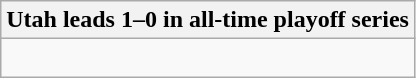<table class="wikitable collapsible collapsed">
<tr>
<th>Utah leads 1–0 in all-time playoff series</th>
</tr>
<tr>
<td><br></td>
</tr>
</table>
